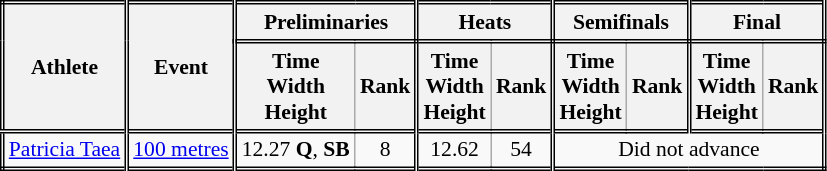<table class=wikitable style="font-size:90%; border: double;">
<tr>
<th rowspan="2" style="border-right:double">Athlete</th>
<th rowspan="2" style="border-right:double">Event</th>
<th colspan="2" style="border-right:double; border-bottom:double;">Preliminaries</th>
<th colspan="2" style="border-right:double; border-bottom:double;">Heats</th>
<th colspan="2" style="border-right:double; border-bottom:double;">Semifinals</th>
<th colspan="2" style="border-right:double; border-bottom:double;">Final</th>
</tr>
<tr>
<th>Time<br>Width<br>Height</th>
<th style="border-right:double">Rank</th>
<th>Time<br>Width<br>Height</th>
<th style="border-right:double">Rank</th>
<th>Time<br>Width<br>Height</th>
<th style="border-right:double">Rank</th>
<th>Time<br>Width<br>Height</th>
<th style="border-right:double">Rank</th>
</tr>
<tr style="border-top: double;">
<td style="border-right:double"><a href='#'>Patricia Taea</a></td>
<td style="border-right:double"><a href='#'>100 metres</a></td>
<td align=center>12.27 <strong>Q</strong>, <strong>SB</strong></td>
<td align=center style="border-right:double">8</td>
<td align=center>12.62</td>
<td align=center style="border-right:double">54</td>
<td colspan="4" align=center>Did not advance</td>
</tr>
</table>
